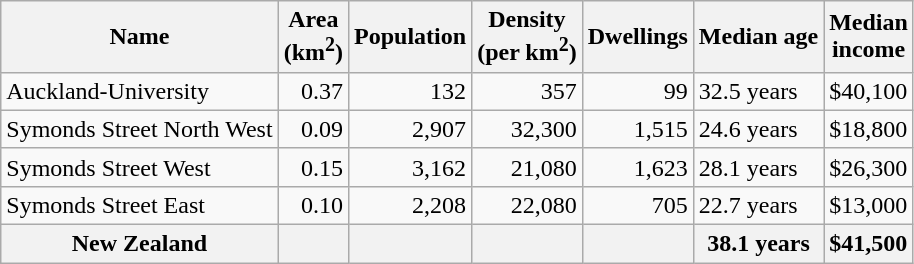<table class="wikitable">
<tr>
<th>Name</th>
<th>Area<br>(km<sup>2</sup>)</th>
<th>Population</th>
<th>Density<br>(per km<sup>2</sup>)</th>
<th>Dwellings</th>
<th>Median age</th>
<th>Median<br>income</th>
</tr>
<tr>
<td>Auckland-University</td>
<td style="text-align:right;">0.37</td>
<td style="text-align:right;">132</td>
<td style="text-align:right;">357</td>
<td style="text-align:right;">99</td>
<td>32.5 years</td>
<td>$40,100</td>
</tr>
<tr>
<td>Symonds Street North West</td>
<td style="text-align:right;">0.09</td>
<td style="text-align:right;">2,907</td>
<td style="text-align:right;">32,300</td>
<td style="text-align:right;">1,515</td>
<td>24.6 years</td>
<td>$18,800</td>
</tr>
<tr>
<td>Symonds Street West</td>
<td style="text-align:right;">0.15</td>
<td style="text-align:right;">3,162</td>
<td style="text-align:right;">21,080</td>
<td style="text-align:right;">1,623</td>
<td>28.1 years</td>
<td>$26,300</td>
</tr>
<tr>
<td>Symonds Street East</td>
<td style="text-align:right;">0.10</td>
<td style="text-align:right;">2,208</td>
<td style="text-align:right;">22,080</td>
<td style="text-align:right;">705</td>
<td>22.7 years</td>
<td>$13,000</td>
</tr>
<tr>
<th>New Zealand</th>
<th></th>
<th></th>
<th></th>
<th></th>
<th>38.1 years</th>
<th style="text-align:left;">$41,500</th>
</tr>
</table>
